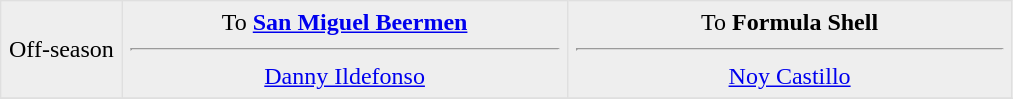<table border=1 style="border-collapse:collapse; text-align: center" bordercolor="#DFDFDF"  cellpadding="5">
<tr bgcolor="eeeeee">
<td style="width:12%">Off-season <br></td>
<td style="width:44%" valign="top">To <strong><a href='#'>San Miguel Beermen</a></strong><hr><a href='#'>Danny Ildefonso</a></td>
<td style="width:44%" valign="top">To <strong>Formula Shell</strong><hr><a href='#'>Noy Castillo</a></td>
</tr>
<tr>
</tr>
</table>
